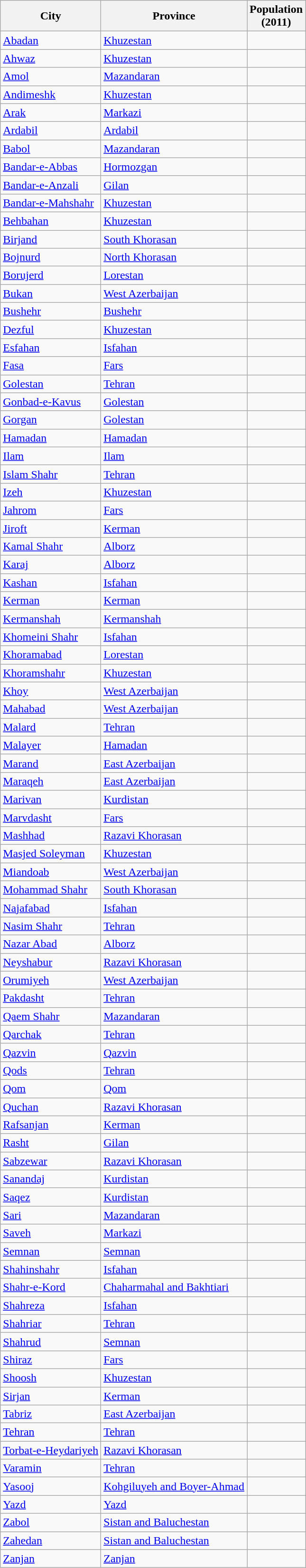<table class="wikitable sortable sticky-header col3right">
<tr>
<th>City</th>
<th>Province</th>
<th>Population<br>(2011)</th>
</tr>
<tr>
<td><a href='#'>Abadan</a></td>
<td><a href='#'>Khuzestan</a></td>
<td></td>
</tr>
<tr>
<td><a href='#'>Ahwaz</a></td>
<td><a href='#'>Khuzestan</a></td>
<td></td>
</tr>
<tr>
<td><a href='#'>Amol</a></td>
<td><a href='#'>Mazandaran</a></td>
<td></td>
</tr>
<tr>
<td><a href='#'>Andimeshk</a></td>
<td><a href='#'>Khuzestan</a></td>
<td></td>
</tr>
<tr>
<td><a href='#'>Arak</a></td>
<td><a href='#'>Markazi</a></td>
<td></td>
</tr>
<tr>
<td><a href='#'>Ardabil</a></td>
<td><a href='#'>Ardabil</a></td>
<td></td>
</tr>
<tr>
<td><a href='#'>Babol</a></td>
<td><a href='#'>Mazandaran</a></td>
<td></td>
</tr>
<tr>
<td><a href='#'>Bandar-e-Abbas</a></td>
<td><a href='#'>Hormozgan</a></td>
<td></td>
</tr>
<tr>
<td><a href='#'>Bandar-e-Anzali</a></td>
<td><a href='#'>Gilan</a></td>
<td></td>
</tr>
<tr>
<td><a href='#'>Bandar-e-Mahshahr</a></td>
<td><a href='#'>Khuzestan</a></td>
<td></td>
</tr>
<tr>
<td><a href='#'>Behbahan</a></td>
<td><a href='#'>Khuzestan</a></td>
<td></td>
</tr>
<tr>
<td><a href='#'>Birjand</a></td>
<td><a href='#'>South Khorasan</a></td>
<td></td>
</tr>
<tr>
<td><a href='#'>Bojnurd</a></td>
<td><a href='#'>North Khorasan</a></td>
<td></td>
</tr>
<tr>
<td><a href='#'>Borujerd</a></td>
<td><a href='#'>Lorestan</a></td>
<td></td>
</tr>
<tr>
<td><a href='#'>Bukan</a></td>
<td><a href='#'>West Azerbaijan</a></td>
<td></td>
</tr>
<tr>
<td><a href='#'>Bushehr</a></td>
<td><a href='#'>Bushehr</a></td>
<td></td>
</tr>
<tr>
<td><a href='#'>Dezful</a></td>
<td><a href='#'>Khuzestan</a></td>
<td></td>
</tr>
<tr>
<td><a href='#'>Esfahan</a></td>
<td><a href='#'>Isfahan</a></td>
<td></td>
</tr>
<tr>
<td><a href='#'>Fasa</a></td>
<td><a href='#'>Fars</a></td>
<td></td>
</tr>
<tr>
<td><a href='#'>Golestan</a></td>
<td><a href='#'>Tehran</a></td>
<td></td>
</tr>
<tr>
<td><a href='#'>Gonbad-e-Kavus</a></td>
<td><a href='#'>Golestan</a></td>
<td></td>
</tr>
<tr>
<td><a href='#'>Gorgan</a></td>
<td><a href='#'>Golestan</a></td>
<td></td>
</tr>
<tr>
<td><a href='#'>Hamadan</a></td>
<td><a href='#'>Hamadan</a></td>
<td></td>
</tr>
<tr>
<td><a href='#'>Ilam</a></td>
<td><a href='#'>Ilam</a></td>
<td></td>
</tr>
<tr>
<td><a href='#'>Islam Shahr</a></td>
<td><a href='#'>Tehran</a></td>
<td></td>
</tr>
<tr>
<td><a href='#'>Izeh</a></td>
<td><a href='#'>Khuzestan</a></td>
<td></td>
</tr>
<tr>
<td><a href='#'>Jahrom</a></td>
<td><a href='#'>Fars</a></td>
<td></td>
</tr>
<tr>
<td><a href='#'>Jiroft</a></td>
<td><a href='#'>Kerman</a></td>
<td></td>
</tr>
<tr>
<td><a href='#'>Kamal Shahr</a></td>
<td><a href='#'>Alborz</a></td>
<td></td>
</tr>
<tr>
<td><a href='#'>Karaj</a></td>
<td><a href='#'>Alborz</a></td>
<td></td>
</tr>
<tr>
<td><a href='#'>Kashan</a></td>
<td><a href='#'>Isfahan</a></td>
<td></td>
</tr>
<tr>
<td><a href='#'>Kerman</a></td>
<td><a href='#'>Kerman</a></td>
<td></td>
</tr>
<tr>
<td><a href='#'>Kermanshah</a></td>
<td><a href='#'>Kermanshah</a></td>
<td></td>
</tr>
<tr>
<td><a href='#'>Khomeini Shahr</a></td>
<td><a href='#'>Isfahan</a></td>
<td></td>
</tr>
<tr>
<td><a href='#'>Khoramabad</a></td>
<td><a href='#'>Lorestan</a></td>
<td></td>
</tr>
<tr>
<td><a href='#'>Khoramshahr</a></td>
<td><a href='#'>Khuzestan</a></td>
<td></td>
</tr>
<tr>
<td><a href='#'>Khoy</a></td>
<td><a href='#'>West Azerbaijan</a></td>
<td></td>
</tr>
<tr>
<td><a href='#'>Mahabad</a></td>
<td><a href='#'>West Azerbaijan</a></td>
<td></td>
</tr>
<tr>
<td><a href='#'>Malard</a></td>
<td><a href='#'>Tehran</a></td>
<td></td>
</tr>
<tr>
<td><a href='#'>Malayer</a></td>
<td><a href='#'>Hamadan</a></td>
<td></td>
</tr>
<tr>
<td><a href='#'>Marand</a></td>
<td><a href='#'>East Azerbaijan</a></td>
<td></td>
</tr>
<tr>
<td><a href='#'>Maraqeh</a></td>
<td><a href='#'>East Azerbaijan</a></td>
<td></td>
</tr>
<tr>
<td><a href='#'>Marivan</a></td>
<td><a href='#'>Kurdistan</a></td>
<td></td>
</tr>
<tr>
<td><a href='#'>Marvdasht</a></td>
<td><a href='#'>Fars</a></td>
<td></td>
</tr>
<tr>
<td><a href='#'>Mashhad</a></td>
<td><a href='#'>Razavi Khorasan</a></td>
<td></td>
</tr>
<tr>
<td><a href='#'>Masjed Soleyman</a></td>
<td><a href='#'>Khuzestan</a></td>
<td></td>
</tr>
<tr>
<td><a href='#'>Miandoab</a></td>
<td><a href='#'>West Azerbaijan</a></td>
<td></td>
</tr>
<tr>
<td><a href='#'>Mohammad Shahr</a></td>
<td><a href='#'>South Khorasan</a></td>
<td></td>
</tr>
<tr>
<td><a href='#'>Najafabad</a></td>
<td><a href='#'>Isfahan</a></td>
<td></td>
</tr>
<tr>
<td><a href='#'>Nasim Shahr</a></td>
<td><a href='#'>Tehran</a></td>
<td></td>
</tr>
<tr>
<td><a href='#'>Nazar Abad</a></td>
<td><a href='#'>Alborz</a></td>
<td></td>
</tr>
<tr>
<td><a href='#'>Neyshabur</a></td>
<td><a href='#'>Razavi Khorasan</a></td>
<td></td>
</tr>
<tr>
<td><a href='#'>Orumiyeh</a></td>
<td><a href='#'>West Azerbaijan</a></td>
<td></td>
</tr>
<tr>
<td><a href='#'>Pakdasht</a></td>
<td><a href='#'>Tehran</a></td>
<td></td>
</tr>
<tr>
<td><a href='#'>Qaem Shahr</a></td>
<td><a href='#'>Mazandaran</a></td>
<td></td>
</tr>
<tr>
<td><a href='#'>Qarchak</a></td>
<td><a href='#'>Tehran</a></td>
<td></td>
</tr>
<tr>
<td><a href='#'>Qazvin</a></td>
<td><a href='#'>Qazvin</a></td>
<td></td>
</tr>
<tr>
<td><a href='#'>Qods</a></td>
<td><a href='#'>Tehran</a></td>
<td></td>
</tr>
<tr>
<td><a href='#'>Qom</a></td>
<td><a href='#'>Qom</a></td>
<td></td>
</tr>
<tr>
<td><a href='#'>Quchan</a></td>
<td><a href='#'>Razavi Khorasan</a></td>
<td></td>
</tr>
<tr>
<td><a href='#'>Rafsanjan</a></td>
<td><a href='#'>Kerman</a></td>
<td></td>
</tr>
<tr>
<td><a href='#'>Rasht</a></td>
<td><a href='#'>Gilan</a></td>
<td></td>
</tr>
<tr>
<td><a href='#'>Sabzewar</a></td>
<td><a href='#'>Razavi Khorasan</a></td>
<td></td>
</tr>
<tr>
<td><a href='#'>Sanandaj</a></td>
<td><a href='#'>Kurdistan</a></td>
<td></td>
</tr>
<tr>
<td><a href='#'>Saqez</a></td>
<td><a href='#'>Kurdistan</a></td>
<td></td>
</tr>
<tr>
<td><a href='#'>Sari</a></td>
<td><a href='#'>Mazandaran</a></td>
<td></td>
</tr>
<tr>
<td><a href='#'>Saveh</a></td>
<td><a href='#'>Markazi</a></td>
<td></td>
</tr>
<tr>
<td><a href='#'>Semnan</a></td>
<td><a href='#'>Semnan</a></td>
<td></td>
</tr>
<tr>
<td><a href='#'>Shahinshahr</a></td>
<td><a href='#'>Isfahan</a></td>
<td></td>
</tr>
<tr>
<td><a href='#'>Shahr-e-Kord</a></td>
<td><a href='#'>Chaharmahal and Bakhtiari</a></td>
<td></td>
</tr>
<tr>
<td><a href='#'>Shahreza</a></td>
<td><a href='#'>Isfahan</a></td>
<td></td>
</tr>
<tr>
<td><a href='#'>Shahriar</a></td>
<td><a href='#'>Tehran</a></td>
<td></td>
</tr>
<tr>
<td><a href='#'>Shahrud</a></td>
<td><a href='#'>Semnan</a></td>
<td></td>
</tr>
<tr>
<td><a href='#'>Shiraz</a></td>
<td><a href='#'>Fars</a></td>
<td></td>
</tr>
<tr>
<td><a href='#'>Shoosh</a></td>
<td><a href='#'>Khuzestan</a></td>
<td></td>
</tr>
<tr>
<td><a href='#'>Sirjan</a></td>
<td><a href='#'>Kerman</a></td>
<td></td>
</tr>
<tr>
<td><a href='#'>Tabriz</a></td>
<td><a href='#'>East Azerbaijan</a></td>
<td></td>
</tr>
<tr>
<td><a href='#'>Tehran</a></td>
<td><a href='#'>Tehran</a></td>
<td></td>
</tr>
<tr>
<td><a href='#'>Torbat-e-Heydariyeh</a></td>
<td><a href='#'>Razavi Khorasan</a></td>
<td></td>
</tr>
<tr>
<td><a href='#'>Varamin</a></td>
<td><a href='#'>Tehran</a></td>
<td></td>
</tr>
<tr>
<td><a href='#'>Yasooj</a></td>
<td><a href='#'>Kohgiluyeh and Boyer-Ahmad</a></td>
<td></td>
</tr>
<tr>
<td><a href='#'>Yazd</a></td>
<td><a href='#'>Yazd</a></td>
<td></td>
</tr>
<tr>
<td><a href='#'>Zabol</a></td>
<td><a href='#'>Sistan and Baluchestan</a></td>
<td></td>
</tr>
<tr>
<td><a href='#'>Zahedan</a></td>
<td><a href='#'>Sistan and Baluchestan</a></td>
<td></td>
</tr>
<tr>
<td><a href='#'>Zanjan</a></td>
<td><a href='#'>Zanjan</a></td>
<td></td>
</tr>
</table>
